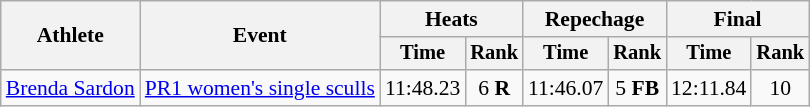<table class="wikitable" style="font-size:90%">
<tr>
<th rowspan=2>Athlete</th>
<th rowspan=2>Event</th>
<th colspan=2>Heats</th>
<th colspan=2>Repechage</th>
<th colspan=2>Final</th>
</tr>
<tr style="font-size:95%">
<th>Time</th>
<th>Rank</th>
<th>Time</th>
<th>Rank</th>
<th>Time</th>
<th>Rank</th>
</tr>
<tr align=center>
<td align=left><a href='#'>Brenda Sardon</a></td>
<td align=left><a href='#'>PR1 women's single sculls</a></td>
<td>11:48.23</td>
<td>6 <strong>R</strong></td>
<td>11:46.07</td>
<td>5 <strong>FB</strong></td>
<td>12:11.84</td>
<td>10</td>
</tr>
</table>
